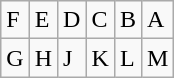<table class="wikitable">
<tr>
<td>F</td>
<td>E</td>
<td>D</td>
<td>C</td>
<td>B</td>
<td>A</td>
</tr>
<tr>
<td>G</td>
<td>H</td>
<td>J</td>
<td>K</td>
<td>L</td>
<td>M</td>
</tr>
</table>
